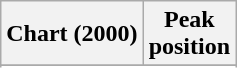<table class="wikitable sortable plainrowheaders" style="text-align:center">
<tr>
<th scope="col">Chart (2000)</th>
<th scope="col">Peak<br>position</th>
</tr>
<tr>
</tr>
<tr>
</tr>
<tr>
</tr>
<tr>
</tr>
<tr>
</tr>
<tr>
</tr>
</table>
